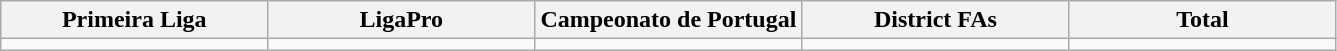<table class="wikitable">
<tr>
<th width="20%">Primeira Liga</th>
<th width="20%">LigaPro</th>
<th width="20%">Campeonato de Portugal</th>
<th width="20%">District FAs</th>
<th width="20%">Total</th>
</tr>
<tr>
<td></td>
<td></td>
<td></td>
<td></td>
<td></td>
</tr>
</table>
